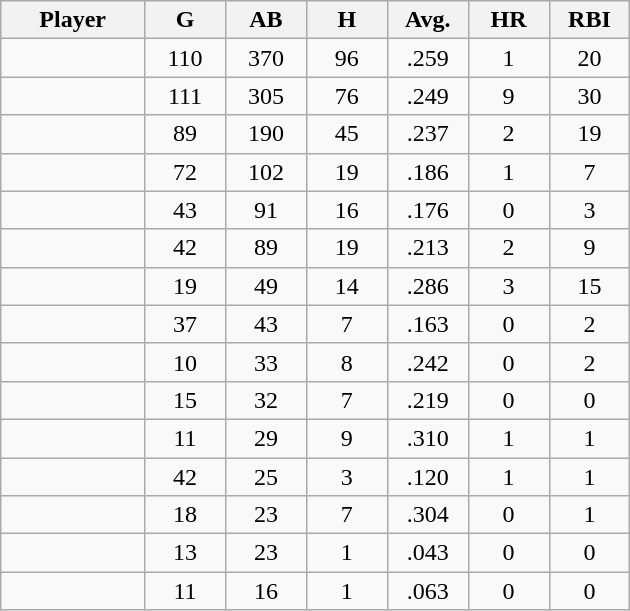<table class="wikitable sortable">
<tr>
<th bgcolor="#DDDDFF" width="16%">Player</th>
<th bgcolor="#DDDDFF" width="9%">G</th>
<th bgcolor="#DDDDFF" width="9%">AB</th>
<th bgcolor="#DDDDFF" width="9%">H</th>
<th bgcolor="#DDDDFF" width="9%">Avg.</th>
<th bgcolor="#DDDDFF" width="9%">HR</th>
<th bgcolor="#DDDDFF" width="9%">RBI</th>
</tr>
<tr align="center">
<td></td>
<td>110</td>
<td>370</td>
<td>96</td>
<td>.259</td>
<td>1</td>
<td>20</td>
</tr>
<tr align="center">
<td></td>
<td>111</td>
<td>305</td>
<td>76</td>
<td>.249</td>
<td>9</td>
<td>30</td>
</tr>
<tr align="center">
<td></td>
<td>89</td>
<td>190</td>
<td>45</td>
<td>.237</td>
<td>2</td>
<td>19</td>
</tr>
<tr align="center">
<td></td>
<td>72</td>
<td>102</td>
<td>19</td>
<td>.186</td>
<td>1</td>
<td>7</td>
</tr>
<tr align="center">
<td></td>
<td>43</td>
<td>91</td>
<td>16</td>
<td>.176</td>
<td>0</td>
<td>3</td>
</tr>
<tr align="center">
<td></td>
<td>42</td>
<td>89</td>
<td>19</td>
<td>.213</td>
<td>2</td>
<td>9</td>
</tr>
<tr align="center">
<td></td>
<td>19</td>
<td>49</td>
<td>14</td>
<td>.286</td>
<td>3</td>
<td>15</td>
</tr>
<tr align="center">
<td></td>
<td>37</td>
<td>43</td>
<td>7</td>
<td>.163</td>
<td>0</td>
<td>2</td>
</tr>
<tr align="center">
<td></td>
<td>10</td>
<td>33</td>
<td>8</td>
<td>.242</td>
<td>0</td>
<td>2</td>
</tr>
<tr align="center">
<td></td>
<td>15</td>
<td>32</td>
<td>7</td>
<td>.219</td>
<td>0</td>
<td>0</td>
</tr>
<tr align="center">
<td></td>
<td>11</td>
<td>29</td>
<td>9</td>
<td>.310</td>
<td>1</td>
<td>1</td>
</tr>
<tr align="center">
<td></td>
<td>42</td>
<td>25</td>
<td>3</td>
<td>.120</td>
<td>1</td>
<td>1</td>
</tr>
<tr align=center>
<td></td>
<td>18</td>
<td>23</td>
<td>7</td>
<td>.304</td>
<td>0</td>
<td>1</td>
</tr>
<tr align="center">
<td></td>
<td>13</td>
<td>23</td>
<td>1</td>
<td>.043</td>
<td>0</td>
<td>0</td>
</tr>
<tr align="center">
<td></td>
<td>11</td>
<td>16</td>
<td>1</td>
<td>.063</td>
<td>0</td>
<td>0</td>
</tr>
</table>
